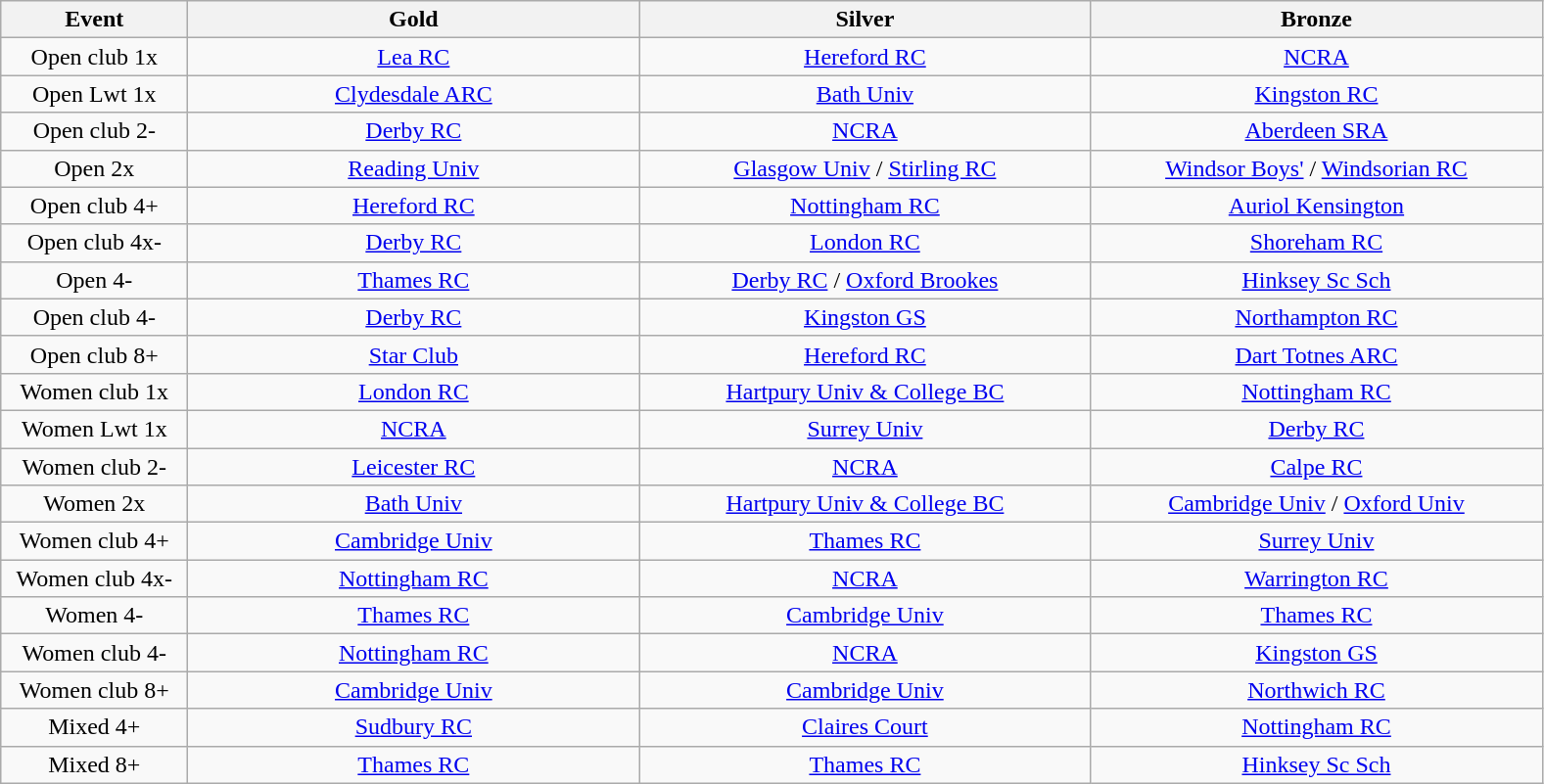<table class="wikitable" style="text-align:center">
<tr>
<th width=120>Event</th>
<th width=300>Gold</th>
<th width=300>Silver</th>
<th width=300>Bronze</th>
</tr>
<tr>
<td>Open club 1x</td>
<td><a href='#'>Lea RC</a></td>
<td><a href='#'>Hereford RC</a></td>
<td><a href='#'>NCRA</a></td>
</tr>
<tr>
<td>Open Lwt 1x</td>
<td><a href='#'>Clydesdale ARC</a></td>
<td><a href='#'>Bath Univ</a></td>
<td><a href='#'>Kingston RC</a></td>
</tr>
<tr>
<td>Open club 2-</td>
<td><a href='#'>Derby RC</a></td>
<td><a href='#'>NCRA</a></td>
<td><a href='#'>Aberdeen SRA</a></td>
</tr>
<tr>
<td>Open 2x</td>
<td><a href='#'>Reading Univ</a></td>
<td><a href='#'>Glasgow Univ</a> / <a href='#'>Stirling RC</a></td>
<td><a href='#'>Windsor Boys'</a> / <a href='#'>Windsorian RC</a></td>
</tr>
<tr>
<td>Open club 4+</td>
<td><a href='#'>Hereford RC</a></td>
<td><a href='#'>Nottingham RC</a></td>
<td><a href='#'>Auriol Kensington</a></td>
</tr>
<tr>
<td>Open club 4x-</td>
<td><a href='#'>Derby RC</a></td>
<td><a href='#'>London RC</a></td>
<td><a href='#'>Shoreham RC</a></td>
</tr>
<tr>
<td>Open 4-</td>
<td><a href='#'>Thames RC</a></td>
<td><a href='#'>Derby RC</a> / <a href='#'>Oxford Brookes</a></td>
<td><a href='#'>Hinksey Sc Sch</a></td>
</tr>
<tr>
<td>Open club 4-</td>
<td><a href='#'>Derby RC</a></td>
<td><a href='#'>Kingston GS</a></td>
<td><a href='#'>Northampton RC</a></td>
</tr>
<tr>
<td>Open club 8+</td>
<td><a href='#'>Star Club</a></td>
<td><a href='#'>Hereford RC</a></td>
<td><a href='#'>Dart Totnes ARC</a></td>
</tr>
<tr>
<td>Women club 1x</td>
<td><a href='#'>London RC</a></td>
<td><a href='#'>Hartpury Univ & College BC</a></td>
<td><a href='#'>Nottingham RC</a></td>
</tr>
<tr>
<td>Women Lwt 1x</td>
<td><a href='#'>NCRA</a></td>
<td><a href='#'>Surrey Univ</a></td>
<td><a href='#'>Derby RC</a></td>
</tr>
<tr>
<td>Women club 2-</td>
<td><a href='#'>Leicester RC</a></td>
<td><a href='#'>NCRA</a></td>
<td><a href='#'>Calpe RC</a></td>
</tr>
<tr>
<td>Women 2x</td>
<td><a href='#'>Bath Univ</a></td>
<td><a href='#'>Hartpury Univ & College BC</a></td>
<td><a href='#'>Cambridge Univ</a> / <a href='#'>Oxford Univ</a></td>
</tr>
<tr>
<td>Women club 4+</td>
<td><a href='#'>Cambridge Univ</a></td>
<td><a href='#'>Thames RC</a></td>
<td><a href='#'>Surrey Univ</a></td>
</tr>
<tr>
<td>Women club 4x-</td>
<td><a href='#'>Nottingham RC</a></td>
<td><a href='#'>NCRA</a></td>
<td><a href='#'>Warrington RC</a></td>
</tr>
<tr>
<td>Women 4-</td>
<td><a href='#'>Thames RC</a></td>
<td><a href='#'>Cambridge Univ</a></td>
<td><a href='#'>Thames RC</a></td>
</tr>
<tr>
<td>Women club 4-</td>
<td><a href='#'>Nottingham RC</a></td>
<td><a href='#'>NCRA</a></td>
<td><a href='#'>Kingston GS</a></td>
</tr>
<tr>
<td>Women club 8+</td>
<td><a href='#'>Cambridge Univ</a></td>
<td><a href='#'>Cambridge Univ</a></td>
<td><a href='#'>Northwich RC</a></td>
</tr>
<tr>
<td>Mixed 4+</td>
<td><a href='#'>Sudbury RC</a></td>
<td><a href='#'>Claires Court</a></td>
<td><a href='#'>Nottingham RC</a></td>
</tr>
<tr>
<td>Mixed 8+</td>
<td><a href='#'>Thames RC</a></td>
<td><a href='#'>Thames RC</a></td>
<td><a href='#'>Hinksey Sc Sch</a></td>
</tr>
</table>
